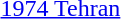<table>
<tr>
<td><a href='#'>1974 Tehran</a></td>
<td></td>
<td></td>
<td></td>
</tr>
</table>
